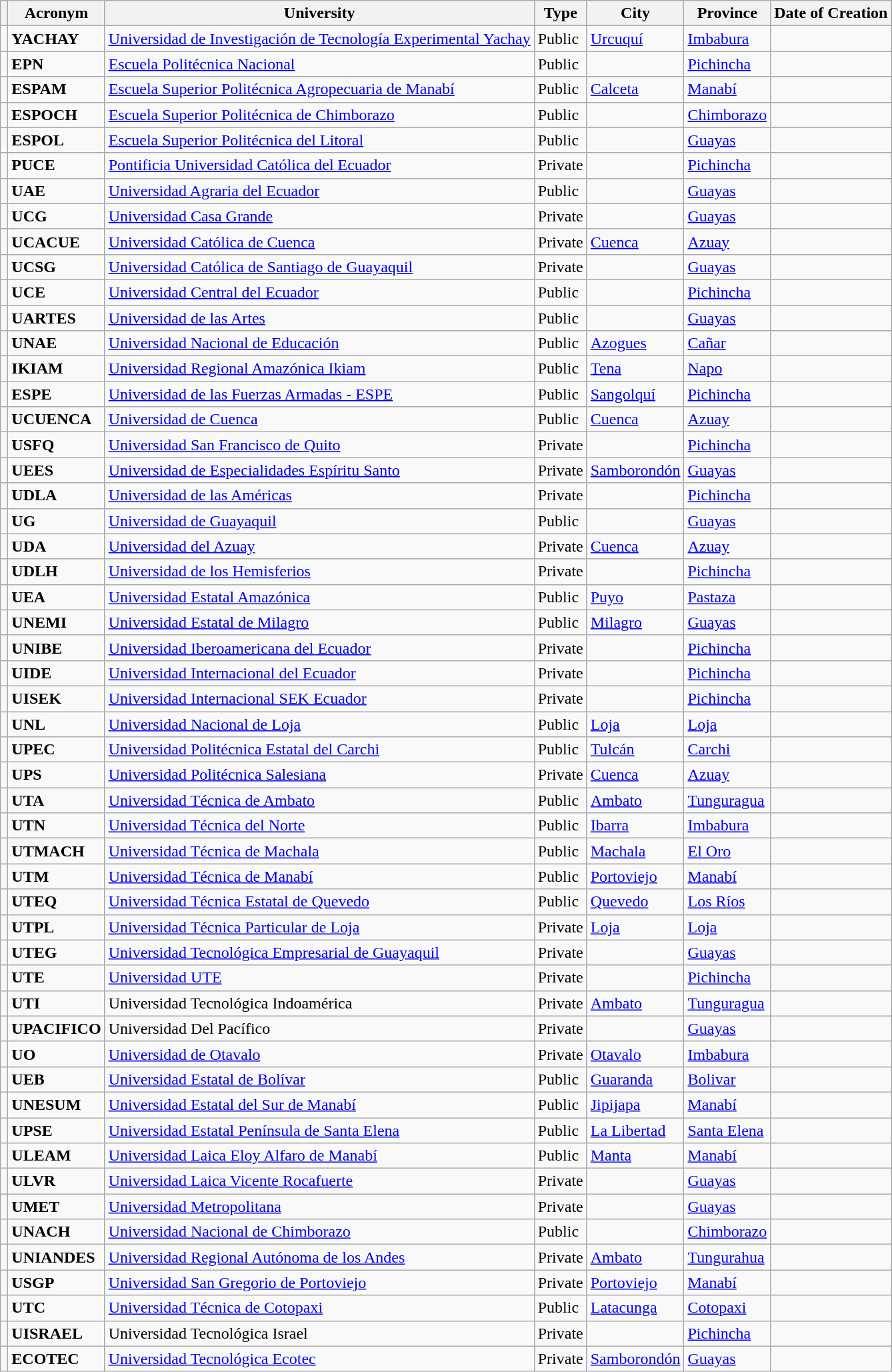<table class="wikitable sortable">
<tr>
<th></th>
<th>Acronym</th>
<th>University</th>
<th>Type</th>
<th>City</th>
<th>Province</th>
<th>Date of Creation</th>
</tr>
<tr>
<td></td>
<td><strong>YACHAY</strong></td>
<td><a href='#'>Universidad de Investigación de Tecnología Experimental Yachay</a></td>
<td>Public</td>
<td> <a href='#'>Urcuquí</a></td>
<td> <a href='#'>Imbabura</a></td>
<td></td>
</tr>
<tr>
<td></td>
<td><strong>EPN</strong></td>
<td><a href='#'>Escuela Politécnica Nacional</a></td>
<td>Public</td>
<td></td>
<td> <a href='#'>Pichincha</a></td>
<td></td>
</tr>
<tr>
<td></td>
<td><strong>ESPAM</strong></td>
<td><a href='#'>Escuela Superior Politécnica Agropecuaria de Manabí</a></td>
<td>Public</td>
<td> <a href='#'>Calceta</a></td>
<td> <a href='#'>Manabí</a></td>
<td></td>
</tr>
<tr>
<td></td>
<td><strong>ESPOCH</strong></td>
<td><a href='#'>Escuela Superior Politécnica de Chimborazo</a></td>
<td>Public</td>
<td></td>
<td> <a href='#'>Chimborazo</a></td>
<td></td>
</tr>
<tr>
<td></td>
<td><strong>ESPOL</strong></td>
<td><a href='#'>Escuela Superior Politécnica del Litoral</a></td>
<td>Public</td>
<td></td>
<td> <a href='#'>Guayas</a></td>
<td></td>
</tr>
<tr>
<td></td>
<td><strong>PUCE</strong></td>
<td><a href='#'>Pontificia Universidad Católica del Ecuador</a></td>
<td>Private</td>
<td></td>
<td> <a href='#'>Pichincha</a></td>
<td></td>
</tr>
<tr>
<td></td>
<td><strong>UAE</strong></td>
<td><a href='#'>Universidad Agraria del Ecuador</a></td>
<td>Public</td>
<td></td>
<td> <a href='#'>Guayas</a></td>
<td></td>
</tr>
<tr>
<td></td>
<td><strong>UCG</strong> </td>
<td><a href='#'>Universidad Casa Grande</a></td>
<td>Private</td>
<td></td>
<td> <a href='#'>Guayas</a></td>
<td></td>
</tr>
<tr>
<td></td>
<td><strong>UCACUE</strong></td>
<td><a href='#'>Universidad Católica de Cuenca</a></td>
<td>Private</td>
<td><a href='#'>Cuenca</a></td>
<td> <a href='#'>Azuay</a></td>
<td></td>
</tr>
<tr>
<td></td>
<td><strong>UCSG</strong></td>
<td><a href='#'>Universidad Católica de Santiago de Guayaquil</a></td>
<td>Private</td>
<td></td>
<td> <a href='#'>Guayas</a></td>
<td></td>
</tr>
<tr>
<td></td>
<td><strong>UCE</strong></td>
<td><a href='#'>Universidad Central del Ecuador</a></td>
<td>Public</td>
<td></td>
<td> <a href='#'>Pichincha</a></td>
<td></td>
</tr>
<tr>
<td></td>
<td><strong>UARTES</strong></td>
<td><a href='#'>Universidad de las Artes</a></td>
<td>Public</td>
<td></td>
<td> <a href='#'>Guayas</a></td>
<td></td>
</tr>
<tr>
<td></td>
<td><strong>UNAE</strong></td>
<td><a href='#'>Universidad Nacional de Educación</a></td>
<td>Public</td>
<td><a href='#'>Azogues</a></td>
<td> <a href='#'>Cañar</a></td>
<td></td>
</tr>
<tr>
<td></td>
<td><strong>IKIAM</strong></td>
<td><a href='#'>Universidad Regional Amazónica Ikiam</a></td>
<td>Public</td>
<td><a href='#'>Tena</a></td>
<td> <a href='#'>Napo</a></td>
<td></td>
</tr>
<tr>
<td></td>
<td><strong>ESPE</strong></td>
<td><a href='#'>Universidad de las Fuerzas Armadas - ESPE</a></td>
<td>Public</td>
<td><a href='#'>Sangolquí</a></td>
<td> <a href='#'>Pichincha</a></td>
<td></td>
</tr>
<tr>
<td></td>
<td><strong>UCUENCA</strong></td>
<td><a href='#'>Universidad de Cuenca</a></td>
<td>Public</td>
<td><a href='#'>Cuenca</a></td>
<td> <a href='#'>Azuay</a></td>
<td></td>
</tr>
<tr>
<td></td>
<td><strong>USFQ</strong></td>
<td><a href='#'>Universidad San Francisco de Quito</a></td>
<td>Private</td>
<td></td>
<td> <a href='#'>Pichincha</a></td>
<td></td>
</tr>
<tr>
<td></td>
<td><strong>UEES</strong></td>
<td><a href='#'>Universidad de Especialidades Espíritu Santo</a></td>
<td>Private</td>
<td> <a href='#'>Samborondón</a></td>
<td> <a href='#'>Guayas</a></td>
<td></td>
</tr>
<tr>
<td></td>
<td><strong>UDLA</strong></td>
<td><a href='#'>Universidad de las Américas</a></td>
<td>Private</td>
<td></td>
<td> <a href='#'>Pichincha</a></td>
<td></td>
</tr>
<tr>
<td></td>
<td><strong>UG</strong> </td>
<td><a href='#'>Universidad de Guayaquil</a></td>
<td>Public</td>
<td></td>
<td> <a href='#'>Guayas</a></td>
<td></td>
</tr>
<tr>
<td></td>
<td><strong>UDA</strong></td>
<td><a href='#'>Universidad del Azuay</a></td>
<td>Private</td>
<td> <a href='#'>Cuenca</a></td>
<td> <a href='#'>Azuay</a></td>
<td></td>
</tr>
<tr>
<td></td>
<td><strong>UDLH</strong></td>
<td><a href='#'>Universidad de los Hemisferios</a></td>
<td>Private</td>
<td></td>
<td> <a href='#'>Pichincha</a></td>
<td></td>
</tr>
<tr>
<td></td>
<td><strong>UEA</strong></td>
<td><a href='#'>Universidad Estatal Amazónica</a></td>
<td>Public</td>
<td><a href='#'>Puyo</a></td>
<td>  <a href='#'>Pastaza</a></td>
<td></td>
</tr>
<tr>
<td></td>
<td><strong>UNEMI</strong></td>
<td><a href='#'>Universidad Estatal de Milagro</a></td>
<td>Public</td>
<td><a href='#'>Milagro</a></td>
<td> <a href='#'>Guayas</a></td>
<td></td>
</tr>
<tr>
<td></td>
<td><strong>UNIBE</strong></td>
<td><a href='#'>Universidad Iberoamericana del Ecuador</a></td>
<td>Private</td>
<td></td>
<td> <a href='#'>Pichincha</a></td>
<td></td>
</tr>
<tr>
<td></td>
<td><strong>UIDE</strong></td>
<td><a href='#'>Universidad Internacional del Ecuador</a></td>
<td>Private</td>
<td></td>
<td> <a href='#'>Pichincha</a></td>
<td></td>
</tr>
<tr>
<td></td>
<td><strong>UISEK</strong></td>
<td><a href='#'>Universidad Internacional SEK Ecuador</a></td>
<td>Private</td>
<td></td>
<td> <a href='#'>Pichincha</a></td>
<td></td>
</tr>
<tr>
<td></td>
<td><strong>UNL</strong></td>
<td><a href='#'>Universidad Nacional de Loja</a></td>
<td>Public</td>
<td><a href='#'>Loja</a></td>
<td><a href='#'>Loja</a></td>
<td></td>
</tr>
<tr>
<td></td>
<td><strong>UPEC</strong></td>
<td><a href='#'>Universidad Politécnica Estatal del Carchi</a></td>
<td>Public</td>
<td><a href='#'>Tulcán</a></td>
<td> <a href='#'>Carchi</a></td>
<td></td>
</tr>
<tr>
<td></td>
<td><strong>UPS</strong></td>
<td><a href='#'>Universidad Politécnica Salesiana</a></td>
<td>Private</td>
<td> <a href='#'>Cuenca</a></td>
<td> <a href='#'>Azuay</a></td>
<td></td>
</tr>
<tr>
<td></td>
<td><strong>UTA</strong></td>
<td><a href='#'>Universidad Técnica de Ambato</a></td>
<td>Public</td>
<td><a href='#'>Ambato</a></td>
<td> <a href='#'>Tunguragua</a></td>
<td></td>
</tr>
<tr>
<td></td>
<td><strong>UTN</strong></td>
<td><a href='#'>Universidad Técnica del Norte</a></td>
<td>Public</td>
<td><a href='#'>Ibarra</a></td>
<td><a href='#'>Imbabura</a></td>
<td></td>
</tr>
<tr>
<td></td>
<td><strong>UTMACH</strong></td>
<td><a href='#'>Universidad Técnica de Machala</a></td>
<td>Public</td>
<td><a href='#'>Machala</a></td>
<td> <a href='#'>El Oro</a></td>
<td></td>
</tr>
<tr>
<td></td>
<td><strong>UTM</strong> </td>
<td><a href='#'>Universidad Técnica de Manabí</a></td>
<td>Public</td>
<td><a href='#'>Portoviejo</a></td>
<td> <a href='#'>Manabí</a></td>
<td></td>
</tr>
<tr>
<td></td>
<td><strong>UTEQ</strong></td>
<td><a href='#'>Universidad Técnica Estatal de Quevedo</a></td>
<td>Public</td>
<td><a href='#'>Quevedo</a></td>
<td><a href='#'>Los Ríos</a></td>
<td></td>
</tr>
<tr>
<td></td>
<td><strong>UTPL</strong></td>
<td><a href='#'>Universidad Técnica Particular de Loja</a></td>
<td>Private</td>
<td><a href='#'>Loja</a></td>
<td> <a href='#'>Loja</a></td>
<td></td>
</tr>
<tr>
<td></td>
<td><strong>UTEG</strong> </td>
<td><a href='#'>Universidad Tecnológica Empresarial de Guayaquil</a></td>
<td>Private</td>
<td></td>
<td> <a href='#'>Guayas</a></td>
<td></td>
</tr>
<tr>
<td></td>
<td><strong>UTE</strong></td>
<td><a href='#'>Universidad UTE</a></td>
<td>Private</td>
<td></td>
<td> <a href='#'>Pichincha</a></td>
<td></td>
</tr>
<tr>
<td></td>
<td><strong>UTI</strong></td>
<td>Universidad Tecnológica Indoamérica</td>
<td>Private</td>
<td><a href='#'>Ambato</a></td>
<td> <a href='#'>Tunguragua</a></td>
<td></td>
</tr>
<tr>
<td></td>
<td><strong>UPACIFICO</strong></td>
<td>Universidad Del Pacífico</td>
<td>Private</td>
<td></td>
<td> <a href='#'>Guayas</a></td>
<td></td>
</tr>
<tr>
<td></td>
<td><strong>UO</strong></td>
<td><a href='#'>Universidad de Otavalo</a></td>
<td>Private</td>
<td> <a href='#'>Otavalo</a></td>
<td><a href='#'>Imbabura</a></td>
<td></td>
</tr>
<tr>
<td></td>
<td><strong>UEB</strong></td>
<td><a href='#'>Universidad Estatal de Bolívar</a></td>
<td>Public</td>
<td><a href='#'>Guaranda</a></td>
<td><a href='#'>Bolivar</a></td>
<td></td>
</tr>
<tr>
<td></td>
<td><strong>UNESUM</strong></td>
<td><a href='#'>Universidad Estatal del Sur de Manabí</a></td>
<td>Public</td>
<td> <a href='#'>Jipijapa</a></td>
<td> <a href='#'>Manabí</a></td>
<td></td>
</tr>
<tr>
<td></td>
<td><strong>UPSE</strong></td>
<td><a href='#'>Universidad Estatal Península de Santa Elena</a></td>
<td>Public</td>
<td><a href='#'>La Libertad</a></td>
<td><a href='#'>Santa Elena</a></td>
<td></td>
</tr>
<tr>
<td></td>
<td><strong>ULEAM</strong></td>
<td><a href='#'>Universidad Laica Eloy Alfaro de Manabí</a></td>
<td>Public</td>
<td><a href='#'>Manta</a></td>
<td> <a href='#'>Manabí</a></td>
<td></td>
</tr>
<tr>
<td></td>
<td><strong>ULVR</strong></td>
<td><a href='#'>Universidad Laica Vicente Rocafuerte</a></td>
<td>Private</td>
<td></td>
<td> <a href='#'>Guayas</a></td>
<td></td>
</tr>
<tr>
<td></td>
<td><strong>UMET</strong></td>
<td><a href='#'>Universidad Metropolitana</a></td>
<td>Private</td>
<td></td>
<td> <a href='#'>Guayas</a></td>
<td></td>
</tr>
<tr>
<td></td>
<td><strong>UNACH</strong></td>
<td><a href='#'>Universidad Nacional de Chimborazo</a></td>
<td>Public</td>
<td></td>
<td> <a href='#'>Chimborazo</a></td>
<td></td>
</tr>
<tr>
<td></td>
<td><strong>UNIANDES</strong></td>
<td><a href='#'>Universidad Regional Autónoma de los Andes</a></td>
<td>Private</td>
<td><a href='#'>Ambato</a></td>
<td><a href='#'>Tungurahua</a></td>
<td></td>
</tr>
<tr>
<td></td>
<td><strong>USGP</strong></td>
<td><a href='#'>Universidad San Gregorio de Portoviejo</a></td>
<td>Private</td>
<td><a href='#'>Portoviejo</a></td>
<td> <a href='#'>Manabí</a></td>
<td></td>
</tr>
<tr>
<td></td>
<td><strong>UTC</strong></td>
<td><a href='#'>Universidad Técnica de Cotopaxi</a></td>
<td>Public</td>
<td><a href='#'>Latacunga</a></td>
<td><a href='#'>Cotopaxi</a></td>
<td></td>
</tr>
<tr>
<td></td>
<td><strong>UISRAEL</strong></td>
<td>Universidad Tecnológica Israel</td>
<td>Private</td>
<td></td>
<td> <a href='#'>Pichincha</a></td>
<td></td>
</tr>
<tr>
<td></td>
<td><strong>ECOTEC</strong></td>
<td><a href='#'>Universidad Tecnológica Ecotec</a></td>
<td>Private</td>
<td> <a href='#'>Samborondón</a></td>
<td> <a href='#'>Guayas</a></td>
<td></td>
</tr>
</table>
